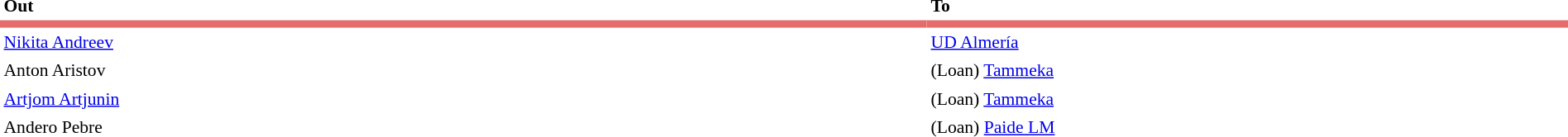<table cellspacing="0" cellpadding="3" style="width:100%;font-size:90%">
<tr>
<td style="width:60%"><strong>Out</strong></td>
<td style="width:40%"><strong>To</strong></td>
<td></td>
</tr>
<tr style="background-color:#E46C6D;">
<td></td>
<td></td>
<td></td>
<td></td>
<td></td>
</tr>
<tr>
<td> <a href='#'>Nikita Andreev</a></td>
<td> <a href='#'>UD Almería</a></td>
</tr>
<tr>
<td> Anton Aristov</td>
<td>(Loan) <a href='#'>Tammeka</a></td>
</tr>
<tr>
<td> <a href='#'>Artjom Artjunin</a></td>
<td>(Loan) <a href='#'>Tammeka</a></td>
</tr>
<tr>
<td> Andero Pebre</td>
<td>(Loan) <a href='#'>Paide LM</a></td>
</tr>
</table>
